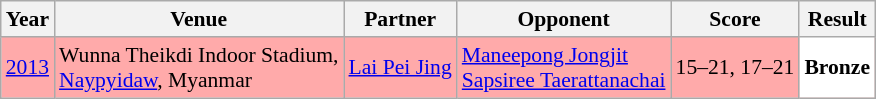<table class="sortable wikitable" style="font-size: 90%;">
<tr>
<th>Year</th>
<th>Venue</th>
<th>Partner</th>
<th>Opponent</th>
<th>Score</th>
<th>Result</th>
</tr>
<tr style="background:#FFAAAA">
<td align="center"><a href='#'>2013</a></td>
<td align="left">Wunna Theikdi Indoor Stadium,<br><a href='#'>Naypyidaw</a>, Myanmar</td>
<td align="left"> <a href='#'>Lai Pei Jing</a></td>
<td align="left"> <a href='#'>Maneepong Jongjit</a><br> <a href='#'>Sapsiree Taerattanachai</a></td>
<td align="left">15–21, 17–21</td>
<td style="text-align:left; background:white"> <strong>Bronze</strong></td>
</tr>
</table>
